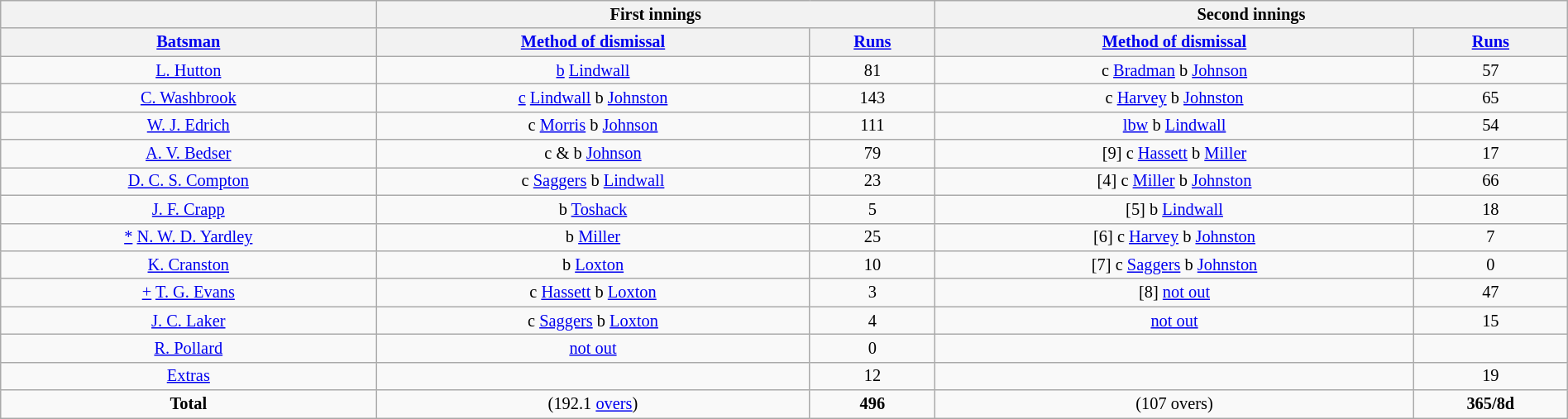<table class="wikitable" style="font-size: 85%; text-align: center; width: 100%;">
<tr>
<th colspan="1"></th>
<th colspan="2">First innings</th>
<th colspan="2">Second innings</th>
</tr>
<tr>
<th><a href='#'>Batsman</a></th>
<th><a href='#'>Method of dismissal</a></th>
<th><a href='#'>Runs</a></th>
<th><a href='#'>Method of dismissal</a></th>
<th><a href='#'>Runs</a></th>
</tr>
<tr>
<td><a href='#'>L. Hutton</a></td>
<td><a href='#'>b</a> <a href='#'>Lindwall</a></td>
<td>81</td>
<td>c <a href='#'>Bradman</a> b <a href='#'>Johnson</a></td>
<td>57</td>
</tr>
<tr>
<td><a href='#'>C. Washbrook</a></td>
<td><a href='#'>c</a> <a href='#'>Lindwall</a> b <a href='#'>Johnston</a></td>
<td>143</td>
<td>c <a href='#'>Harvey</a> b <a href='#'>Johnston</a></td>
<td>65</td>
</tr>
<tr>
<td><a href='#'>W. J. Edrich</a></td>
<td>c <a href='#'>Morris</a> b <a href='#'>Johnson</a></td>
<td>111</td>
<td><a href='#'>lbw</a> b <a href='#'>Lindwall</a></td>
<td>54</td>
</tr>
<tr>
<td><a href='#'>A. V. Bedser</a></td>
<td>c & b <a href='#'>Johnson</a></td>
<td>79</td>
<td>[9] c <a href='#'>Hassett</a> b <a href='#'>Miller</a></td>
<td>17</td>
</tr>
<tr>
<td><a href='#'>D. C. S. Compton</a></td>
<td>c <a href='#'>Saggers</a> b <a href='#'>Lindwall</a></td>
<td>23</td>
<td>[4] c <a href='#'>Miller</a> b <a href='#'>Johnston</a></td>
<td>66</td>
</tr>
<tr>
<td><a href='#'>J. F. Crapp</a></td>
<td>b <a href='#'>Toshack</a></td>
<td>5</td>
<td>[5] b <a href='#'>Lindwall</a></td>
<td>18</td>
</tr>
<tr>
<td><a href='#'>*</a> <a href='#'>N. W. D. Yardley</a></td>
<td>b <a href='#'>Miller</a></td>
<td>25</td>
<td>[6] c <a href='#'>Harvey</a> b <a href='#'>Johnston</a></td>
<td>7</td>
</tr>
<tr>
<td><a href='#'>K. Cranston</a></td>
<td>b <a href='#'>Loxton</a></td>
<td>10</td>
<td>[7] c <a href='#'>Saggers</a> b <a href='#'>Johnston</a></td>
<td>0</td>
</tr>
<tr>
<td><a href='#'>+</a> <a href='#'>T. G. Evans</a></td>
<td>c <a href='#'>Hassett</a> b <a href='#'>Loxton</a></td>
<td>3</td>
<td>[8] <a href='#'>not out</a></td>
<td>47</td>
</tr>
<tr>
<td><a href='#'>J. C. Laker</a></td>
<td>c <a href='#'>Saggers</a> b <a href='#'>Loxton</a></td>
<td>4</td>
<td><a href='#'>not out</a></td>
<td>15</td>
</tr>
<tr>
<td><a href='#'>R. Pollard</a></td>
<td><a href='#'>not out</a></td>
<td>0</td>
<td></td>
<td></td>
</tr>
<tr>
<td><a href='#'>Extras</a></td>
<td></td>
<td>12</td>
<td></td>
<td>19</td>
</tr>
<tr>
<td><strong>Total</strong></td>
<td>(192.1 <a href='#'>overs</a>)</td>
<td><strong>496</strong></td>
<td>(107 overs)</td>
<td><strong>365/8d</strong></td>
</tr>
</table>
